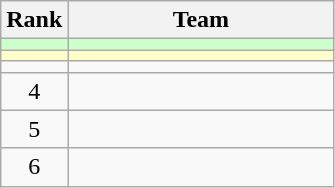<table class="wikitable">
<tr>
<th>Rank</th>
<th width=170>Team</th>
</tr>
<tr bgcolor=#ccffcc>
<td align=center></td>
<td></td>
</tr>
<tr bgcolor=#ffffcc>
<td align=center></td>
<td></td>
</tr>
<tr>
<td align=center></td>
<td></td>
</tr>
<tr>
<td align=center>4</td>
<td></td>
</tr>
<tr>
<td align=center>5</td>
<td></td>
</tr>
<tr>
<td align=center>6</td>
<td></td>
</tr>
</table>
